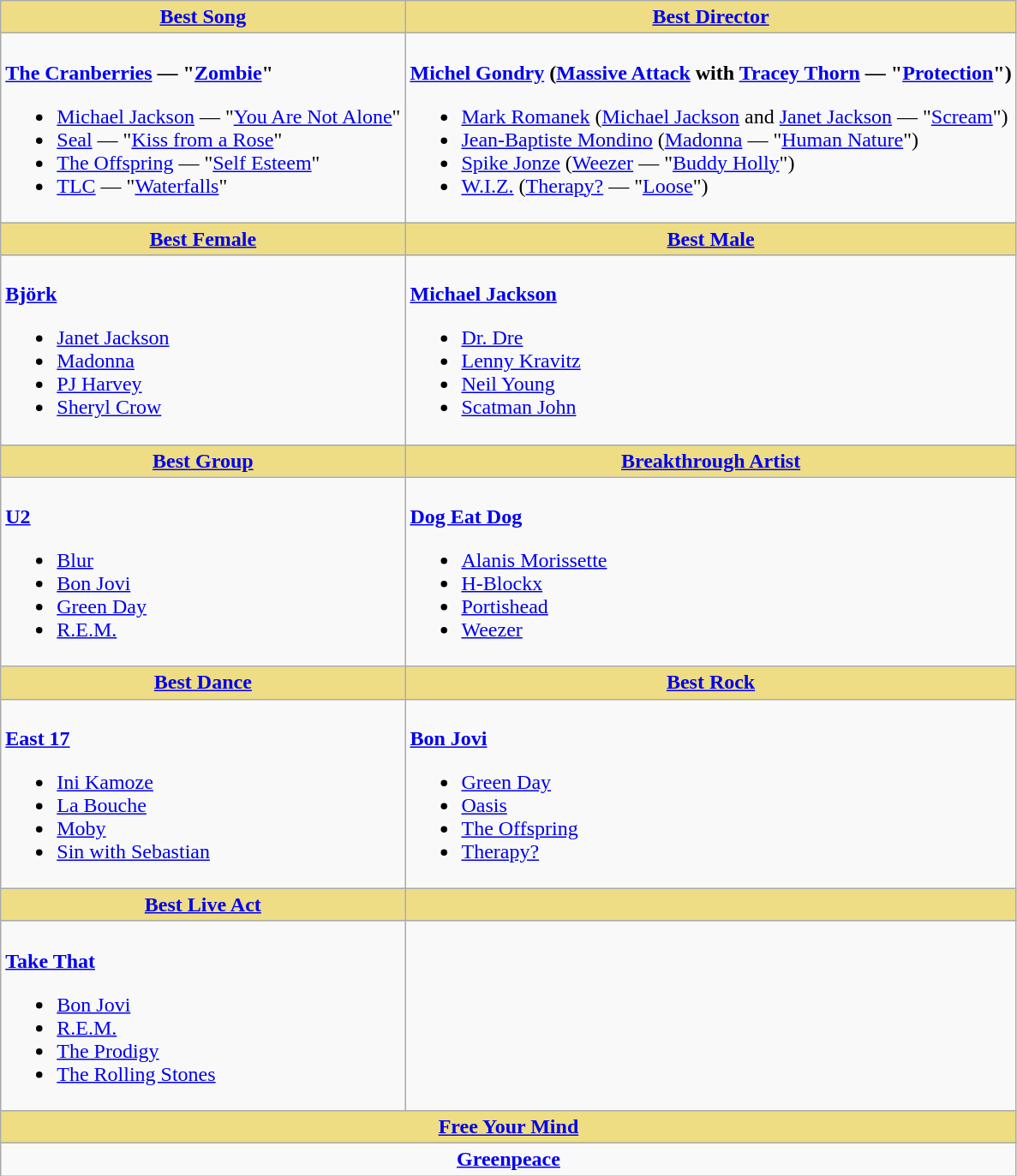<table class=wikitable style="width="100%">
<tr>
<th style="background:#EEDD85; width=50%"><a href='#'>Best Song</a></th>
<th style="background:#EEDD85; width=50%"><a href='#'>Best Director</a></th>
</tr>
<tr>
<td valign="top"><br><strong><a href='#'>The Cranberries</a> — "<a href='#'>Zombie</a>"</strong><ul><li><a href='#'>Michael Jackson</a> — "<a href='#'>You Are Not Alone</a>"</li><li><a href='#'>Seal</a> — "<a href='#'>Kiss from a Rose</a>"</li><li><a href='#'>The Offspring</a> — "<a href='#'>Self Esteem</a>"</li><li><a href='#'>TLC</a> — "<a href='#'>Waterfalls</a>"</li></ul></td>
<td valign="top"><br><strong><a href='#'>Michel Gondry</a> (<a href='#'>Massive Attack</a> with <a href='#'>Tracey Thorn</a> — "<a href='#'>Protection</a>")</strong><ul><li><a href='#'>Mark Romanek</a> (<a href='#'>Michael Jackson</a> and <a href='#'>Janet Jackson</a> — "<a href='#'>Scream</a>")</li><li><a href='#'>Jean-Baptiste Mondino</a> (<a href='#'>Madonna</a> — "<a href='#'>Human Nature</a>")</li><li><a href='#'>Spike Jonze</a> (<a href='#'>Weezer</a> — "<a href='#'>Buddy Holly</a>")</li><li><a href='#'>W.I.Z.</a> (<a href='#'>Therapy?</a> — "<a href='#'>Loose</a>")</li></ul></td>
</tr>
<tr>
<th style="background:#EEDD85; width=50%"><a href='#'>Best Female</a></th>
<th style="background:#EEDD85; width=50%"><a href='#'>Best Male</a></th>
</tr>
<tr>
<td valign="top"><br><strong><a href='#'>Björk</a></strong><ul><li><a href='#'>Janet Jackson</a></li><li><a href='#'>Madonna</a></li><li><a href='#'>PJ Harvey</a></li><li><a href='#'>Sheryl Crow</a></li></ul></td>
<td valign="top"><br><strong><a href='#'>Michael Jackson</a></strong><ul><li><a href='#'>Dr. Dre</a></li><li><a href='#'>Lenny Kravitz</a></li><li><a href='#'>Neil Young</a></li><li><a href='#'>Scatman John</a></li></ul></td>
</tr>
<tr>
<th style="background:#EEDD85; width=50%"><a href='#'>Best Group</a></th>
<th style="background:#EEDD85; width=50%"><a href='#'>Breakthrough Artist</a></th>
</tr>
<tr>
<td valign="top"><br><strong><a href='#'>U2</a></strong><ul><li><a href='#'>Blur</a></li><li><a href='#'>Bon Jovi</a></li><li><a href='#'>Green Day</a></li><li><a href='#'>R.E.M.</a></li></ul></td>
<td valign="top"><br><strong><a href='#'>Dog Eat Dog</a></strong><ul><li><a href='#'>Alanis Morissette</a></li><li><a href='#'>H-Blockx</a></li><li><a href='#'>Portishead</a></li><li><a href='#'>Weezer</a></li></ul></td>
</tr>
<tr>
<th style="background:#EEDD85; width=50%"><a href='#'>Best Dance</a></th>
<th style="background:#EEDD85; width=50%"><a href='#'>Best Rock</a></th>
</tr>
<tr>
<td valign="top"><br><strong><a href='#'>East 17</a></strong><ul><li><a href='#'>Ini Kamoze</a></li><li><a href='#'>La Bouche</a></li><li><a href='#'>Moby</a></li><li><a href='#'>Sin with Sebastian</a></li></ul></td>
<td valign="top"><br><strong><a href='#'>Bon Jovi</a></strong><ul><li><a href='#'>Green Day</a></li><li><a href='#'>Oasis</a></li><li><a href='#'>The Offspring</a></li><li><a href='#'>Therapy?</a></li></ul></td>
</tr>
<tr>
<th style="background:#EEDD85; width=50%"><a href='#'>Best Live Act</a></th>
<th style="background:#EEDD85; width=50%"></th>
</tr>
<tr>
<td valign="top"><br><strong><a href='#'>Take That</a></strong><ul><li><a href='#'>Bon Jovi</a></li><li><a href='#'>R.E.M.</a></li><li><a href='#'>The Prodigy</a></li><li><a href='#'>The Rolling Stones</a></li></ul></td>
<td valign="top"></td>
</tr>
<tr>
<th style="background:#EEDD82; width=50%" colspan="2"><a href='#'>Free Your Mind</a></th>
</tr>
<tr>
<td colspan="2" style="text-align: center;"><strong><a href='#'>Greenpeace</a></strong></td>
</tr>
</table>
